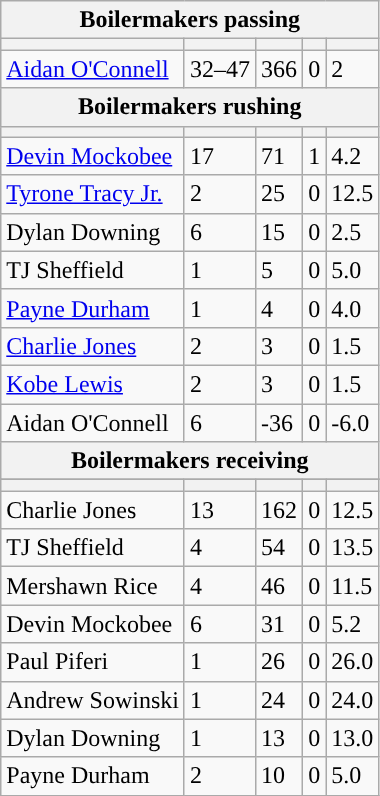<table class="wikitable plainrowheaders">
<tr>
<th colspan="6">Boilermakers passing</th>
</tr>
<tr>
<th scope="col"></th>
<th scope="col"></th>
<th scope="col"></th>
<th scope="col"></th>
<th scope="col"></th>
</tr>
<tr>
<td><a href='#'>Aidan O'Connell</a></td>
<td>32–47</td>
<td>366</td>
<td>0</td>
<td>2</td>
</tr>
<tr>
<th colspan="6">Boilermakers rushing</th>
</tr>
<tr>
<th scope="col"></th>
<th scope="col"></th>
<th scope="col"></th>
<th scope="col"></th>
<th scope="col"></th>
</tr>
<tr>
<td><a href='#'>Devin Mockobee</a></td>
<td>17</td>
<td>71</td>
<td>1</td>
<td>4.2</td>
</tr>
<tr>
<td><a href='#'>Tyrone Tracy Jr.</a></td>
<td>2</td>
<td>25</td>
<td>0</td>
<td>12.5</td>
</tr>
<tr>
<td>Dylan Downing</td>
<td>6</td>
<td>15</td>
<td>0</td>
<td>2.5</td>
</tr>
<tr>
<td>TJ Sheffield</td>
<td>1</td>
<td>5</td>
<td>0</td>
<td>5.0</td>
</tr>
<tr>
<td><a href='#'>Payne Durham</a></td>
<td>1</td>
<td>4</td>
<td>0</td>
<td>4.0</td>
</tr>
<tr>
<td><a href='#'>Charlie Jones</a></td>
<td>2</td>
<td>3</td>
<td>0</td>
<td>1.5</td>
</tr>
<tr>
<td><a href='#'>Kobe Lewis</a></td>
<td>2</td>
<td>3</td>
<td>0</td>
<td>1.5</td>
</tr>
<tr>
<td>Aidan O'Connell</td>
<td>6</td>
<td>-36</td>
<td>0</td>
<td>-6.0</td>
</tr>
<tr>
<th colspan="6">Boilermakers receiving</th>
</tr>
<tr>
</tr>
<tr>
<th scope="col"></th>
<th scope="col"></th>
<th scope="col"></th>
<th scope="col"></th>
<th scope="col"></th>
</tr>
<tr>
<td>Charlie Jones</td>
<td>13</td>
<td>162</td>
<td>0</td>
<td>12.5</td>
</tr>
<tr>
<td>TJ Sheffield</td>
<td>4</td>
<td>54</td>
<td>0</td>
<td>13.5</td>
</tr>
<tr>
<td>Mershawn Rice</td>
<td>4</td>
<td>46</td>
<td>0</td>
<td>11.5</td>
</tr>
<tr>
<td>Devin Mockobee</td>
<td>6</td>
<td>31</td>
<td>0</td>
<td>5.2</td>
</tr>
<tr>
<td>Paul Piferi</td>
<td>1</td>
<td>26</td>
<td>0</td>
<td>26.0</td>
</tr>
<tr>
<td>Andrew Sowinski</td>
<td>1</td>
<td>24</td>
<td>0</td>
<td>24.0</td>
</tr>
<tr>
<td>Dylan Downing</td>
<td>1</td>
<td>13</td>
<td>0</td>
<td>13.0</td>
</tr>
<tr>
<td>Payne Durham</td>
<td>2</td>
<td>10</td>
<td>0</td>
<td>5.0</td>
</tr>
<tr>
</tr>
</table>
